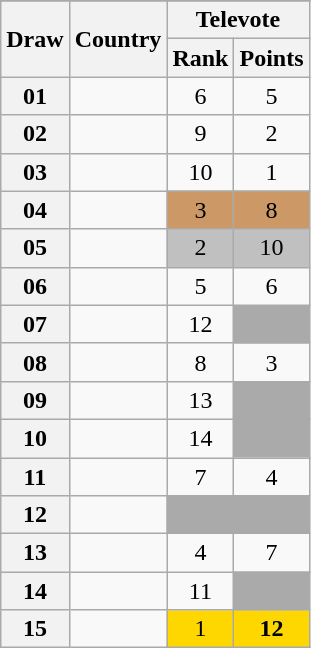<table class="sortable wikitable collapsible plainrowheaders" style="text-align:center;">
<tr>
</tr>
<tr>
<th scope="col" rowspan="2">Draw</th>
<th scope="col" rowspan="2">Country</th>
<th scope="col" colspan="2">Televote</th>
</tr>
<tr>
<th scope="col">Rank</th>
<th scope="col" class="unsortable">Points</th>
</tr>
<tr>
<th scope="row" style="text-align:center;">01</th>
<td style="text-align:left;"></td>
<td>6</td>
<td>5</td>
</tr>
<tr>
<th scope="row" style="text-align:center;">02</th>
<td style="text-align:left;"></td>
<td>9</td>
<td>2</td>
</tr>
<tr>
<th scope="row" style="text-align:center;">03</th>
<td style="text-align:left;"></td>
<td>10</td>
<td>1</td>
</tr>
<tr>
<th scope="row" style="text-align:center;">04</th>
<td style="text-align:left;"></td>
<td style="background:#CC9966;">3</td>
<td style="background:#CC9966;">8</td>
</tr>
<tr>
<th scope="row" style="text-align:center;">05</th>
<td style="text-align:left;"></td>
<td style="background:silver;">2</td>
<td style="background:silver;">10</td>
</tr>
<tr>
<th scope="row" style="text-align:center;">06</th>
<td style="text-align:left;"></td>
<td>5</td>
<td>6</td>
</tr>
<tr>
<th scope="row" style="text-align:center;">07</th>
<td style="text-align:left;"></td>
<td>12</td>
<td style="background:#AAAAAA;"></td>
</tr>
<tr>
<th scope="row" style="text-align:center;">08</th>
<td style="text-align:left;"></td>
<td>8</td>
<td>3</td>
</tr>
<tr>
<th scope="row" style="text-align:center;">09</th>
<td style="text-align:left;"></td>
<td>13</td>
<td style="background:#AAAAAA;"></td>
</tr>
<tr>
<th scope="row" style="text-align:center;">10</th>
<td style="text-align:left;"></td>
<td>14</td>
<td style="background:#AAAAAA;"></td>
</tr>
<tr>
<th scope="row" style="text-align:center;">11</th>
<td style="text-align:left;"></td>
<td>7</td>
<td>4</td>
</tr>
<tr class=sortbottom>
<th scope="row" style="text-align:center;">12</th>
<td style="text-align:left;"></td>
<td style="background:#AAAAAA;"></td>
<td style="background:#AAAAAA;"></td>
</tr>
<tr>
<th scope="row" style="text-align:center;">13</th>
<td style="text-align:left;"></td>
<td>4</td>
<td>7</td>
</tr>
<tr>
<th scope="row" style="text-align:center;">14</th>
<td style="text-align:left;"></td>
<td>11</td>
<td style="background:#AAAAAA;"></td>
</tr>
<tr>
<th scope="row" style="text-align:center;">15</th>
<td style="text-align:left;"></td>
<td style="background:gold;">1</td>
<td style="background:gold;"><strong>12</strong></td>
</tr>
</table>
